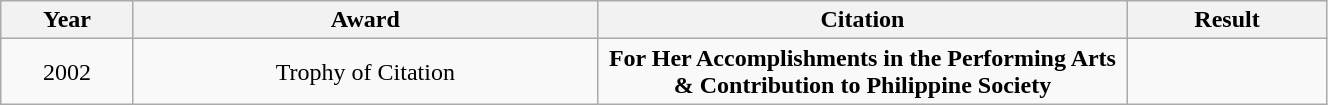<table width="70%" class="wikitable sortable">
<tr>
<th width="10%">Year</th>
<th width="35%">Award</th>
<th width="40%">Citation</th>
<th width="15%">Result</th>
</tr>
<tr>
<td align="center">2002</td>
<td align="center">Trophy of Citation</td>
<td align="center"><strong>For Her Accomplishments in the Performing Arts & Contribution to Philippine Society</strong></td>
<td></td>
</tr>
</table>
